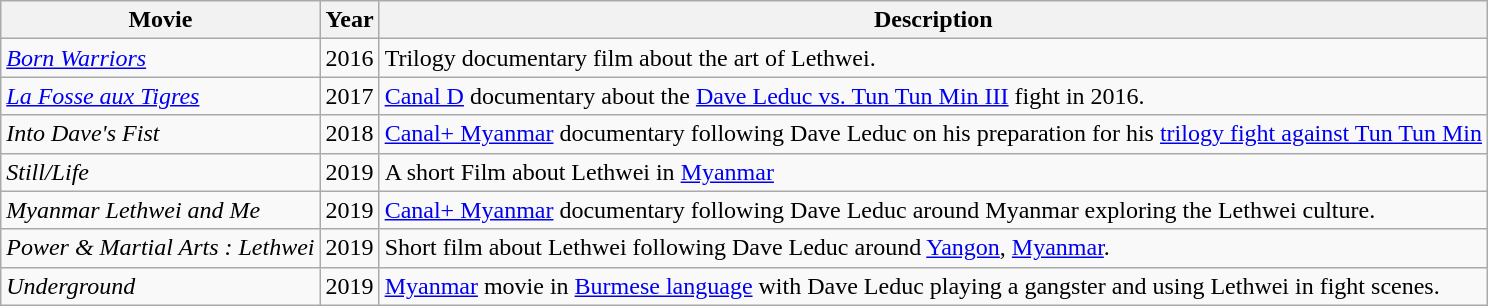<table class="wikitable sortable">
<tr>
<th>Movie</th>
<th>Year</th>
<th>Description</th>
</tr>
<tr>
<td><em><a href='#'>Born Warriors</a></em></td>
<td align=center>2016</td>
<td>Trilogy documentary film about the art of Lethwei.</td>
</tr>
<tr>
<td><em><a href='#'>La Fosse aux Tigres</a></em></td>
<td align=center>2017</td>
<td><a href='#'>Canal D</a> documentary about the <a href='#'>Dave Leduc vs. Tun Tun Min III</a> fight in 2016.</td>
</tr>
<tr>
<td><em>Into Dave's Fist</em></td>
<td align=center>2018</td>
<td><a href='#'>Canal+ Myanmar</a> documentary following Dave Leduc on his preparation for his <a href='#'>trilogy fight against Tun Tun Min</a></td>
</tr>
<tr>
<td><em>Still/Life</em></td>
<td align=center>2019</td>
<td>A short Film about Lethwei in <a href='#'>Myanmar</a></td>
</tr>
<tr>
<td><em>Myanmar Lethwei and Me</em></td>
<td align=center>2019</td>
<td><a href='#'>Canal+ Myanmar</a> documentary following Dave Leduc around Myanmar exploring the Lethwei culture.</td>
</tr>
<tr>
<td><em>Power & Martial Arts : Lethwei</em></td>
<td align=center>2019</td>
<td>Short film about Lethwei following Dave Leduc around <a href='#'>Yangon</a>, <a href='#'>Myanmar</a>. </td>
</tr>
<tr>
<td><em>Underground</em></td>
<td align=center>2019</td>
<td><a href='#'>Myanmar</a> movie in <a href='#'>Burmese language</a> with Dave Leduc playing a gangster and using Lethwei in fight scenes.</td>
</tr>
</table>
